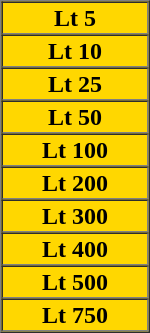<table border="1" cellspacing="0" cellpadding="1" width="100px" style="background:gold;text-align:center">
<tr>
<td><strong> Lt 5</strong></td>
</tr>
<tr>
<td><strong>Lt 10</strong></td>
</tr>
<tr>
<td><strong>Lt 25</strong></td>
</tr>
<tr>
<td><strong>Lt 50</strong></td>
</tr>
<tr>
<td><strong>Lt 100</strong></td>
</tr>
<tr>
<td><strong>Lt 200</strong></td>
</tr>
<tr>
<td><strong>Lt 300</strong></td>
</tr>
<tr>
<td><strong>Lt 400</strong></td>
</tr>
<tr>
<td><strong>Lt 500</strong></td>
</tr>
<tr>
<td><strong>Lt 750</strong></td>
</tr>
</table>
